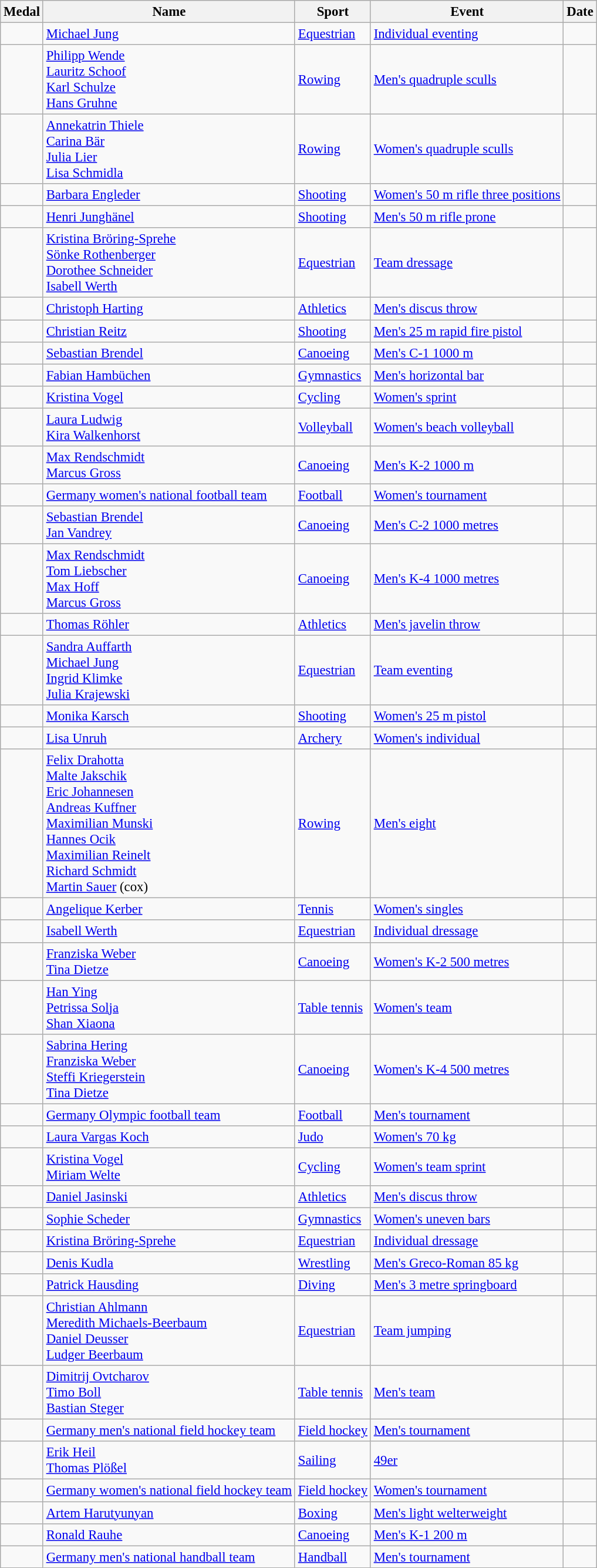<table class="wikitable sortable" style="font-size: 95%;">
<tr>
<th>Medal</th>
<th>Name</th>
<th>Sport</th>
<th>Event</th>
<th>Date</th>
</tr>
<tr>
<td></td>
<td><a href='#'>Michael Jung</a></td>
<td><a href='#'>Equestrian</a></td>
<td><a href='#'>Individual eventing</a></td>
<td></td>
</tr>
<tr>
<td></td>
<td><a href='#'>Philipp Wende</a><br><a href='#'>Lauritz Schoof</a><br><a href='#'>Karl Schulze</a><br><a href='#'>Hans Gruhne</a></td>
<td><a href='#'>Rowing</a></td>
<td><a href='#'>Men's quadruple sculls</a></td>
<td></td>
</tr>
<tr>
<td></td>
<td><a href='#'>Annekatrin Thiele</a><br><a href='#'>Carina Bär</a><br><a href='#'>Julia Lier</a><br><a href='#'>Lisa Schmidla</a></td>
<td><a href='#'>Rowing</a></td>
<td><a href='#'>Women's quadruple sculls</a></td>
<td></td>
</tr>
<tr>
<td></td>
<td><a href='#'>Barbara Engleder</a></td>
<td><a href='#'>Shooting</a></td>
<td><a href='#'>Women's 50 m rifle three positions</a></td>
<td></td>
</tr>
<tr>
<td></td>
<td><a href='#'>Henri Junghänel</a></td>
<td><a href='#'>Shooting</a></td>
<td><a href='#'>Men's 50 m rifle prone</a></td>
<td></td>
</tr>
<tr>
<td></td>
<td><a href='#'>Kristina Bröring-Sprehe</a><br><a href='#'>Sönke Rothenberger</a><br><a href='#'>Dorothee Schneider</a><br><a href='#'>Isabell Werth</a></td>
<td><a href='#'>Equestrian</a></td>
<td><a href='#'>Team dressage</a></td>
<td></td>
</tr>
<tr>
<td></td>
<td><a href='#'>Christoph Harting</a></td>
<td><a href='#'>Athletics</a></td>
<td><a href='#'>Men's discus throw</a></td>
<td></td>
</tr>
<tr>
<td></td>
<td><a href='#'>Christian Reitz</a></td>
<td><a href='#'>Shooting</a></td>
<td><a href='#'>Men's 25 m rapid fire pistol</a></td>
<td></td>
</tr>
<tr>
<td></td>
<td><a href='#'>Sebastian Brendel</a></td>
<td><a href='#'>Canoeing</a></td>
<td><a href='#'>Men's C-1 1000 m</a></td>
<td></td>
</tr>
<tr>
<td></td>
<td><a href='#'>Fabian Hambüchen</a></td>
<td><a href='#'>Gymnastics</a></td>
<td><a href='#'>Men's horizontal bar</a></td>
<td></td>
</tr>
<tr>
<td></td>
<td><a href='#'>Kristina Vogel</a></td>
<td><a href='#'>Cycling</a></td>
<td><a href='#'>Women's sprint</a></td>
<td></td>
</tr>
<tr>
<td></td>
<td><a href='#'>Laura Ludwig</a><br><a href='#'>Kira Walkenhorst</a></td>
<td><a href='#'>Volleyball</a></td>
<td><a href='#'>Women's beach volleyball</a></td>
<td></td>
</tr>
<tr>
<td></td>
<td><a href='#'>Max Rendschmidt</a><br><a href='#'>Marcus Gross</a></td>
<td><a href='#'>Canoeing</a></td>
<td><a href='#'>Men's K-2 1000 m</a></td>
<td></td>
</tr>
<tr>
<td></td>
<td><a href='#'>Germany women's national football team</a><br></td>
<td><a href='#'>Football</a></td>
<td><a href='#'>Women's tournament</a></td>
<td></td>
</tr>
<tr>
<td></td>
<td><a href='#'>Sebastian Brendel</a><br><a href='#'>Jan Vandrey</a></td>
<td><a href='#'>Canoeing</a></td>
<td><a href='#'>Men's C-2 1000 metres</a></td>
<td></td>
</tr>
<tr>
<td></td>
<td><a href='#'>Max Rendschmidt</a><br><a href='#'>Tom Liebscher</a><br><a href='#'>Max Hoff</a><br><a href='#'>Marcus Gross</a></td>
<td><a href='#'>Canoeing</a></td>
<td><a href='#'>Men's K-4 1000 metres</a></td>
<td></td>
</tr>
<tr>
<td></td>
<td><a href='#'>Thomas Röhler</a></td>
<td><a href='#'>Athletics</a></td>
<td><a href='#'>Men's javelin throw</a></td>
<td></td>
</tr>
<tr>
<td></td>
<td><a href='#'>Sandra Auffarth</a><br><a href='#'>Michael Jung</a><br><a href='#'>Ingrid Klimke</a><br><a href='#'>Julia Krajewski</a></td>
<td><a href='#'>Equestrian</a></td>
<td><a href='#'>Team eventing</a></td>
<td></td>
</tr>
<tr>
<td></td>
<td><a href='#'>Monika Karsch</a></td>
<td><a href='#'>Shooting</a></td>
<td><a href='#'>Women's 25 m pistol</a></td>
<td></td>
</tr>
<tr>
<td></td>
<td><a href='#'>Lisa Unruh</a></td>
<td><a href='#'>Archery</a></td>
<td><a href='#'>Women's individual</a></td>
<td></td>
</tr>
<tr>
<td></td>
<td><a href='#'>Felix Drahotta</a><br><a href='#'>Malte Jakschik</a><br><a href='#'>Eric Johannesen</a><br><a href='#'>Andreas Kuffner</a><br><a href='#'>Maximilian Munski</a><br><a href='#'>Hannes Ocik</a><br><a href='#'>Maximilian Reinelt</a><br><a href='#'>Richard Schmidt</a><br><a href='#'>Martin Sauer</a> (cox)</td>
<td><a href='#'>Rowing</a></td>
<td><a href='#'>Men's eight</a></td>
<td></td>
</tr>
<tr>
<td></td>
<td><a href='#'>Angelique Kerber</a></td>
<td><a href='#'>Tennis</a></td>
<td><a href='#'>Women's singles</a></td>
<td></td>
</tr>
<tr>
<td></td>
<td><a href='#'>Isabell Werth</a></td>
<td><a href='#'>Equestrian</a></td>
<td><a href='#'>Individual dressage</a></td>
<td></td>
</tr>
<tr>
<td></td>
<td><a href='#'>Franziska Weber</a><br><a href='#'>Tina Dietze</a></td>
<td><a href='#'>Canoeing</a></td>
<td><a href='#'>Women's K-2 500 metres</a></td>
<td></td>
</tr>
<tr>
<td></td>
<td><a href='#'>Han Ying</a><br><a href='#'>Petrissa Solja</a><br><a href='#'>Shan Xiaona</a></td>
<td><a href='#'>Table tennis</a></td>
<td><a href='#'>Women's team</a></td>
<td></td>
</tr>
<tr>
<td></td>
<td><a href='#'>Sabrina Hering</a><br><a href='#'>Franziska Weber</a><br><a href='#'>Steffi Kriegerstein</a><br><a href='#'>Tina Dietze</a></td>
<td><a href='#'>Canoeing</a></td>
<td><a href='#'>Women's K-4 500 metres</a></td>
<td></td>
</tr>
<tr>
<td></td>
<td><a href='#'>Germany Olympic football team</a><br></td>
<td><a href='#'>Football</a></td>
<td><a href='#'>Men's tournament</a></td>
<td></td>
</tr>
<tr>
<td></td>
<td><a href='#'>Laura Vargas Koch</a></td>
<td><a href='#'>Judo</a></td>
<td><a href='#'>Women's  70 kg</a></td>
<td></td>
</tr>
<tr>
<td></td>
<td><a href='#'>Kristina Vogel</a><br><a href='#'>Miriam Welte</a></td>
<td><a href='#'>Cycling</a></td>
<td><a href='#'>Women's team sprint</a></td>
<td></td>
</tr>
<tr>
<td></td>
<td><a href='#'>Daniel Jasinski</a></td>
<td><a href='#'>Athletics</a></td>
<td><a href='#'>Men's discus throw</a></td>
<td></td>
</tr>
<tr>
<td></td>
<td><a href='#'>Sophie Scheder</a></td>
<td><a href='#'>Gymnastics</a></td>
<td><a href='#'>Women's uneven bars</a></td>
<td></td>
</tr>
<tr>
<td></td>
<td><a href='#'>Kristina Bröring-Sprehe</a></td>
<td><a href='#'>Equestrian</a></td>
<td><a href='#'>Individual dressage</a></td>
<td></td>
</tr>
<tr>
<td></td>
<td><a href='#'>Denis Kudla</a></td>
<td><a href='#'>Wrestling</a></td>
<td><a href='#'>Men's Greco-Roman 85 kg</a></td>
<td></td>
</tr>
<tr>
<td></td>
<td><a href='#'>Patrick Hausding</a></td>
<td><a href='#'>Diving</a></td>
<td><a href='#'>Men's 3 metre springboard</a></td>
<td></td>
</tr>
<tr>
<td></td>
<td><a href='#'>Christian Ahlmann</a><br><a href='#'>Meredith Michaels-Beerbaum</a><br><a href='#'>Daniel Deusser</a><br><a href='#'>Ludger Beerbaum</a></td>
<td><a href='#'>Equestrian</a></td>
<td><a href='#'>Team jumping</a></td>
<td></td>
</tr>
<tr>
<td></td>
<td><a href='#'>Dimitrij Ovtcharov</a><br><a href='#'>Timo Boll</a><br><a href='#'>Bastian Steger</a></td>
<td><a href='#'>Table tennis</a></td>
<td><a href='#'>Men's team</a></td>
<td></td>
</tr>
<tr>
<td></td>
<td><a href='#'>Germany men's national field hockey team</a><br></td>
<td><a href='#'>Field hockey</a></td>
<td><a href='#'>Men's tournament</a></td>
<td></td>
</tr>
<tr>
<td></td>
<td><a href='#'>Erik Heil</a><br><a href='#'>Thomas Plößel</a></td>
<td><a href='#'>Sailing</a></td>
<td><a href='#'>49er</a></td>
<td></td>
</tr>
<tr>
<td></td>
<td><a href='#'>Germany women's national field hockey team</a><br></td>
<td><a href='#'>Field hockey</a></td>
<td><a href='#'>Women's tournament</a></td>
<td></td>
</tr>
<tr>
<td></td>
<td><a href='#'>Artem Harutyunyan</a></td>
<td><a href='#'>Boxing</a></td>
<td><a href='#'>Men's light welterweight</a></td>
<td></td>
</tr>
<tr>
<td></td>
<td><a href='#'>Ronald Rauhe</a></td>
<td><a href='#'>Canoeing</a></td>
<td><a href='#'>Men's K-1 200 m</a></td>
<td></td>
</tr>
<tr>
<td></td>
<td><a href='#'>Germany men's national handball team</a><br></td>
<td><a href='#'>Handball</a></td>
<td><a href='#'>Men's tournament</a></td>
<td></td>
</tr>
</table>
